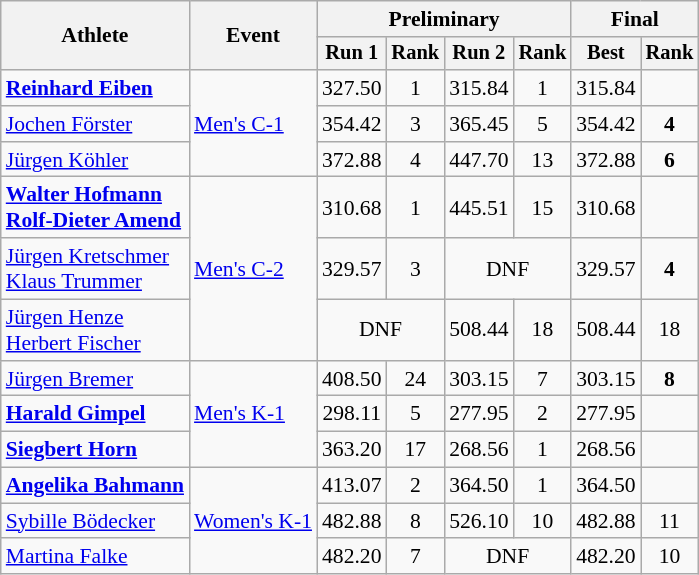<table class=wikitable style="font-size:90%">
<tr>
<th rowspan="2">Athlete</th>
<th rowspan="2">Event</th>
<th colspan="4">Preliminary</th>
<th colspan="2">Final</th>
</tr>
<tr style="font-size:95%">
<th>Run 1</th>
<th>Rank</th>
<th>Run 2</th>
<th>Rank</th>
<th>Best</th>
<th>Rank</th>
</tr>
<tr align=center>
<td align=left><strong><a href='#'>Reinhard Eiben</a></strong></td>
<td style="text-align:left;" rowspan="3"><a href='#'>Men's C-1</a></td>
<td>327.50</td>
<td>1</td>
<td>315.84</td>
<td>1</td>
<td>315.84</td>
<td></td>
</tr>
<tr align=center>
<td align=left><a href='#'>Jochen Förster</a></td>
<td>354.42</td>
<td>3</td>
<td>365.45</td>
<td>5</td>
<td>354.42</td>
<td><strong>4</strong></td>
</tr>
<tr align=center>
<td align=left><a href='#'>Jürgen Köhler</a></td>
<td>372.88</td>
<td>4</td>
<td>447.70</td>
<td>13</td>
<td>372.88</td>
<td><strong>6</strong></td>
</tr>
<tr align=center>
<td align=left><strong><a href='#'>Walter Hofmann</a><br><a href='#'>Rolf-Dieter Amend</a></strong></td>
<td style="text-align:left;" rowspan="3"><a href='#'>Men's C-2</a></td>
<td>310.68</td>
<td>1</td>
<td>445.51</td>
<td>15</td>
<td>310.68</td>
<td></td>
</tr>
<tr align=center>
<td align=left><a href='#'>Jürgen Kretschmer</a><br><a href='#'>Klaus Trummer</a></td>
<td>329.57</td>
<td>3</td>
<td colspan=2>DNF</td>
<td>329.57</td>
<td><strong>4</strong></td>
</tr>
<tr align=center>
<td align=left><a href='#'>Jürgen Henze</a><br><a href='#'>Herbert Fischer</a></td>
<td colspan=2>DNF</td>
<td>508.44</td>
<td>18</td>
<td>508.44</td>
<td>18</td>
</tr>
<tr align=center>
<td align=left><a href='#'>Jürgen Bremer</a></td>
<td style="text-align:left;" rowspan="3"><a href='#'>Men's K-1</a></td>
<td>408.50</td>
<td>24</td>
<td>303.15</td>
<td>7</td>
<td>303.15</td>
<td><strong>8</strong></td>
</tr>
<tr align=center>
<td align=left><strong><a href='#'>Harald Gimpel</a></strong></td>
<td>298.11</td>
<td>5</td>
<td>277.95</td>
<td>2</td>
<td>277.95</td>
<td></td>
</tr>
<tr align=center>
<td align=left><strong><a href='#'>Siegbert Horn</a></strong></td>
<td>363.20</td>
<td>17</td>
<td>268.56</td>
<td>1</td>
<td>268.56</td>
<td></td>
</tr>
<tr align=center>
<td align=left><strong><a href='#'>Angelika Bahmann</a></strong></td>
<td style="text-align:left;" rowspan="3"><a href='#'>Women's K-1</a></td>
<td>413.07</td>
<td>2</td>
<td>364.50</td>
<td>1</td>
<td>364.50</td>
<td></td>
</tr>
<tr align=center>
<td align=left><a href='#'>Sybille Bödecker</a></td>
<td>482.88</td>
<td>8</td>
<td>526.10</td>
<td>10</td>
<td>482.88</td>
<td>11</td>
</tr>
<tr align=center>
<td align=left><a href='#'>Martina Falke</a></td>
<td>482.20</td>
<td>7</td>
<td colspan=2>DNF</td>
<td>482.20</td>
<td>10</td>
</tr>
</table>
